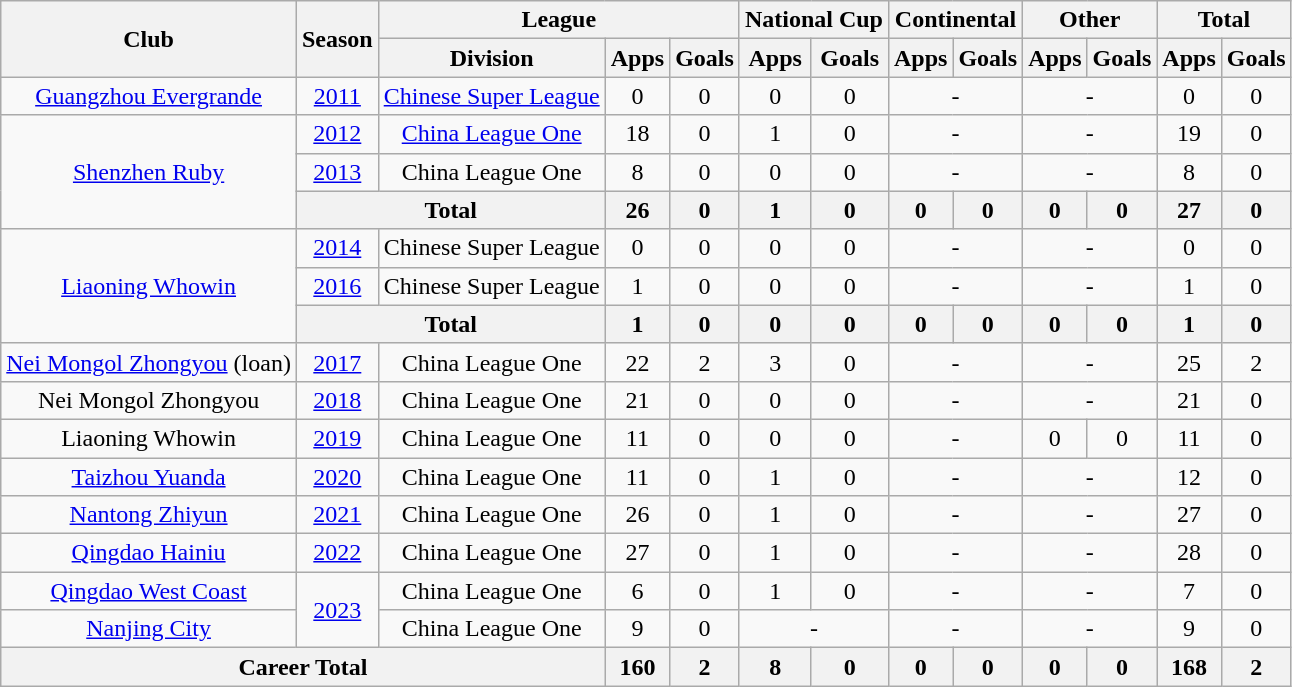<table class="wikitable" style="text-align: center">
<tr>
<th rowspan="2">Club</th>
<th rowspan="2">Season</th>
<th colspan="3">League</th>
<th colspan="2">National Cup</th>
<th colspan="2">Continental</th>
<th colspan="2">Other</th>
<th colspan="2">Total</th>
</tr>
<tr>
<th>Division</th>
<th>Apps</th>
<th>Goals</th>
<th>Apps</th>
<th>Goals</th>
<th>Apps</th>
<th>Goals</th>
<th>Apps</th>
<th>Goals</th>
<th>Apps</th>
<th>Goals</th>
</tr>
<tr>
<td><a href='#'>Guangzhou Evergrande</a></td>
<td><a href='#'>2011</a></td>
<td><a href='#'>Chinese Super League</a></td>
<td>0</td>
<td>0</td>
<td>0</td>
<td>0</td>
<td colspan="2">-</td>
<td colspan="2">-</td>
<td>0</td>
<td>0</td>
</tr>
<tr>
<td rowspan=3><a href='#'>Shenzhen Ruby</a></td>
<td><a href='#'>2012</a></td>
<td><a href='#'>China League One</a></td>
<td>18</td>
<td>0</td>
<td>1</td>
<td>0</td>
<td colspan="2">-</td>
<td colspan="2">-</td>
<td>19</td>
<td>0</td>
</tr>
<tr>
<td><a href='#'>2013</a></td>
<td>China League One</td>
<td>8</td>
<td>0</td>
<td>0</td>
<td>0</td>
<td colspan="2">-</td>
<td colspan="2">-</td>
<td>8</td>
<td>0</td>
</tr>
<tr>
<th colspan=2>Total</th>
<th>26</th>
<th>0</th>
<th>1</th>
<th>0</th>
<th>0</th>
<th>0</th>
<th>0</th>
<th>0</th>
<th>27</th>
<th>0</th>
</tr>
<tr>
<td rowspan=3><a href='#'>Liaoning Whowin</a></td>
<td><a href='#'>2014</a></td>
<td>Chinese Super League</td>
<td>0</td>
<td>0</td>
<td>0</td>
<td>0</td>
<td colspan="2">-</td>
<td colspan="2">-</td>
<td>0</td>
<td>0</td>
</tr>
<tr>
<td><a href='#'>2016</a></td>
<td>Chinese Super League</td>
<td>1</td>
<td>0</td>
<td>0</td>
<td>0</td>
<td colspan="2">-</td>
<td colspan="2">-</td>
<td>1</td>
<td>0</td>
</tr>
<tr>
<th colspan=2>Total</th>
<th>1</th>
<th>0</th>
<th>0</th>
<th>0</th>
<th>0</th>
<th>0</th>
<th>0</th>
<th>0</th>
<th>1</th>
<th>0</th>
</tr>
<tr>
<td><a href='#'>Nei Mongol Zhongyou</a> (loan)</td>
<td><a href='#'>2017</a></td>
<td>China League One</td>
<td>22</td>
<td>2</td>
<td>3</td>
<td>0</td>
<td colspan="2">-</td>
<td colspan="2">-</td>
<td>25</td>
<td>2</td>
</tr>
<tr>
<td>Nei Mongol Zhongyou</td>
<td><a href='#'>2018</a></td>
<td>China League One</td>
<td>21</td>
<td>0</td>
<td>0</td>
<td>0</td>
<td colspan="2">-</td>
<td colspan="2">-</td>
<td>21</td>
<td>0</td>
</tr>
<tr>
<td>Liaoning Whowin</td>
<td><a href='#'>2019</a></td>
<td>China League One</td>
<td>11</td>
<td>0</td>
<td>0</td>
<td>0</td>
<td colspan="2">-</td>
<td>0</td>
<td>0</td>
<td>11</td>
<td>0</td>
</tr>
<tr>
<td><a href='#'>Taizhou Yuanda</a></td>
<td><a href='#'>2020</a></td>
<td>China League One</td>
<td>11</td>
<td>0</td>
<td>1</td>
<td>0</td>
<td colspan="2">-</td>
<td colspan="2">-</td>
<td>12</td>
<td>0</td>
</tr>
<tr>
<td><a href='#'>Nantong Zhiyun</a></td>
<td><a href='#'>2021</a></td>
<td>China League One</td>
<td>26</td>
<td>0</td>
<td>1</td>
<td>0</td>
<td colspan="2">-</td>
<td colspan="2">-</td>
<td>27</td>
<td>0</td>
</tr>
<tr>
<td><a href='#'>Qingdao Hainiu</a></td>
<td><a href='#'>2022</a></td>
<td>China League One</td>
<td>27</td>
<td>0</td>
<td>1</td>
<td>0</td>
<td colspan="2">-</td>
<td colspan="2">-</td>
<td>28</td>
<td>0</td>
</tr>
<tr>
<td><a href='#'>Qingdao West Coast</a></td>
<td rowspan=2><a href='#'>2023</a></td>
<td>China League One</td>
<td>6</td>
<td>0</td>
<td>1</td>
<td>0</td>
<td colspan="2">-</td>
<td colspan="2">-</td>
<td>7</td>
<td>0</td>
</tr>
<tr>
<td><a href='#'>Nanjing City</a></td>
<td>China League One</td>
<td>9</td>
<td>0</td>
<td colspan="2">-</td>
<td colspan="2">-</td>
<td colspan="2">-</td>
<td>9</td>
<td>0</td>
</tr>
<tr>
<th colspan=3>Career Total</th>
<th>160</th>
<th>2</th>
<th>8</th>
<th>0</th>
<th>0</th>
<th>0</th>
<th>0</th>
<th>0</th>
<th>168</th>
<th>2</th>
</tr>
</table>
